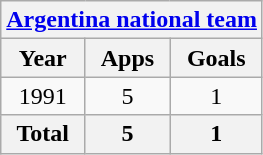<table class="wikitable" style="text-align:center">
<tr>
<th colspan=3><a href='#'>Argentina national team</a></th>
</tr>
<tr>
<th>Year</th>
<th>Apps</th>
<th>Goals</th>
</tr>
<tr>
<td>1991</td>
<td>5</td>
<td>1</td>
</tr>
<tr>
<th>Total</th>
<th>5</th>
<th>1</th>
</tr>
</table>
